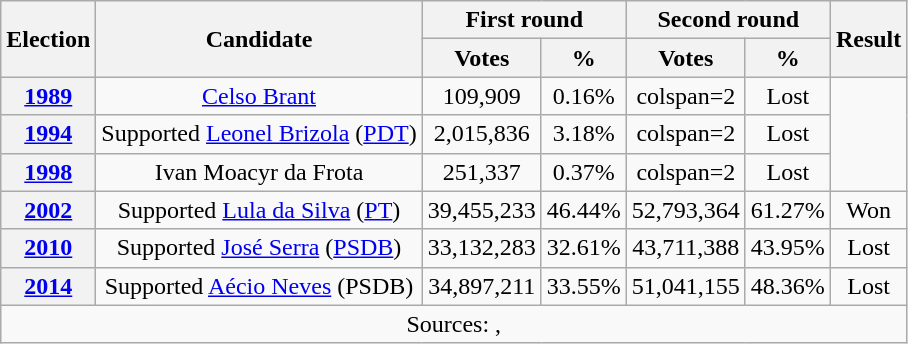<table class="wikitable" style="text-align:center">
<tr>
<th rowspan="2">Election</th>
<th rowspan="2">Candidate</th>
<th colspan="2" scope="col">First round</th>
<th colspan="2">Second round</th>
<th rowspan="2">Result</th>
</tr>
<tr>
<th>Votes</th>
<th>%</th>
<th>Votes</th>
<th>%</th>
</tr>
<tr>
<th><a href='#'>1989</a></th>
<td><a href='#'>Celso Brant</a></td>
<td>109,909</td>
<td>0.16%</td>
<td>colspan=2 </td>
<td> Lost</td>
</tr>
<tr>
<th><a href='#'>1994</a></th>
<td>Supported <a href='#'>Leonel Brizola</a> (<a href='#'>PDT</a>)</td>
<td>2,015,836</td>
<td>3.18%</td>
<td>colspan=2 </td>
<td> Lost</td>
</tr>
<tr>
<th><a href='#'>1998</a></th>
<td>Ivan Moacyr da Frota</td>
<td>251,337</td>
<td>0.37%</td>
<td>colspan=2 </td>
<td> Lost</td>
</tr>
<tr>
<th><a href='#'>2002</a></th>
<td>Supported <a href='#'>Lula da Silva</a> (<a href='#'>PT</a>)</td>
<td>39,455,233</td>
<td>46.44%</td>
<td>52,793,364</td>
<td>61.27%</td>
<td> Won</td>
</tr>
<tr>
<th><a href='#'>2010</a></th>
<td>Supported <a href='#'>José Serra</a> (<a href='#'>PSDB</a>)</td>
<td>33,132,283</td>
<td>32.61%</td>
<td>43,711,388</td>
<td>43.95%</td>
<td> Lost</td>
</tr>
<tr>
<th><a href='#'>2014</a></th>
<td>Supported <a href='#'>Aécio Neves</a> (PSDB)</td>
<td>34,897,211</td>
<td>33.55%</td>
<td>51,041,155</td>
<td>48.36%</td>
<td> Lost</td>
</tr>
<tr>
<td colspan=9>Sources: , </td>
</tr>
</table>
